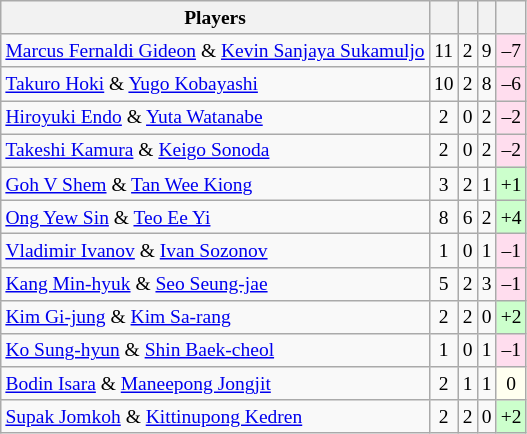<table class=wikitable style="text-align:center; font-size:small">
<tr>
<th>Players</th>
<th></th>
<th></th>
<th></th>
<th></th>
</tr>
<tr>
<td align="left"> <a href='#'>Marcus Fernaldi Gideon</a> & <a href='#'>Kevin Sanjaya Sukamuljo</a></td>
<td>11</td>
<td>2</td>
<td>9</td>
<td bgcolor="#ffddee">–7</td>
</tr>
<tr>
<td align="left"> <a href='#'>Takuro Hoki</a> & <a href='#'>Yugo Kobayashi</a></td>
<td>10</td>
<td>2</td>
<td>8</td>
<td bgcolor="#ffddee">–6</td>
</tr>
<tr>
<td align="left"> <a href='#'>Hiroyuki Endo</a> & <a href='#'>Yuta Watanabe</a></td>
<td>2</td>
<td>0</td>
<td>2</td>
<td bgcolor="#ffddee">–2</td>
</tr>
<tr>
<td align="left"> <a href='#'>Takeshi Kamura</a> & <a href='#'>Keigo Sonoda</a></td>
<td>2</td>
<td>0</td>
<td>2</td>
<td bgcolor="#ffddee">–2</td>
</tr>
<tr>
<td align="left"> <a href='#'>Goh V Shem</a> & <a href='#'>Tan Wee Kiong</a></td>
<td>3</td>
<td>2</td>
<td>1</td>
<td bgcolor="#ccffcc">+1</td>
</tr>
<tr>
<td align="left"> <a href='#'>Ong Yew Sin</a> & <a href='#'>Teo Ee Yi</a></td>
<td>8</td>
<td>6</td>
<td>2</td>
<td bgcolor="#ccffcc">+4</td>
</tr>
<tr>
<td align="left"> <a href='#'>Vladimir Ivanov</a> & <a href='#'>Ivan Sozonov</a></td>
<td>1</td>
<td>0</td>
<td>1</td>
<td bgcolor="#ffddee">–1</td>
</tr>
<tr>
<td align="left"> <a href='#'>Kang Min-hyuk</a> & <a href='#'>Seo Seung-jae</a></td>
<td>5</td>
<td>2</td>
<td>3</td>
<td bgcolor="#ffddee">–1</td>
</tr>
<tr>
<td align="left"> <a href='#'>Kim Gi-jung</a> & <a href='#'>Kim Sa-rang</a></td>
<td>2</td>
<td>2</td>
<td>0</td>
<td bgcolor="#ccffcc">+2</td>
</tr>
<tr>
<td align="left"> <a href='#'>Ko Sung-hyun</a> & <a href='#'>Shin Baek-cheol</a></td>
<td>1</td>
<td>0</td>
<td>1</td>
<td bgcolor="#ffddee">–1</td>
</tr>
<tr>
<td align="left"> <a href='#'>Bodin Isara</a> & <a href='#'>Maneepong Jongjit</a></td>
<td>2</td>
<td>1</td>
<td>1</td>
<td bgcolor="#fffff0">0</td>
</tr>
<tr>
<td align="left"> <a href='#'>Supak Jomkoh</a> & <a href='#'>Kittinupong Kedren</a></td>
<td>2</td>
<td>2</td>
<td>0</td>
<td bgcolor="#ccffcc">+2</td>
</tr>
</table>
